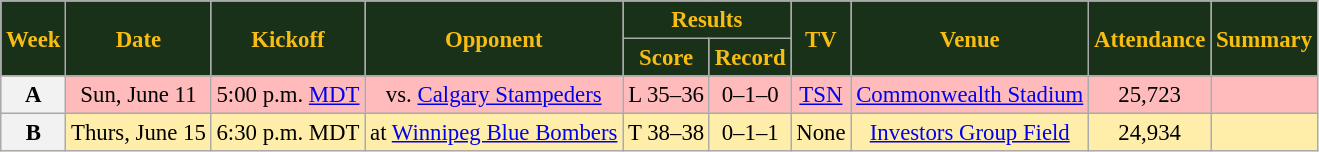<table class="wikitable" style="font-size: 95%;">
<tr>
<th style="background:#183118;color:#f7bd13;" rowspan=2>Week</th>
<th style="background:#183118;color:#f7bd13;" rowspan=2>Date</th>
<th style="background:#183118;color:#f7bd13;" rowspan=2>Kickoff</th>
<th style="background:#183118;color:#f7bd13;" rowspan=2>Opponent</th>
<th style="background:#183118;color:#f7bd13;" colspan=2>Results</th>
<th style="background:#183118;color:#f7bd13;" rowspan=2>TV</th>
<th style="background:#183118;color:#f7bd13;" rowspan=2>Venue</th>
<th style="background:#183118;color:#f7bd13;" rowspan=2>Attendance</th>
<th style="background:#183118;color:#f7bd13;" rowspan=2>Summary</th>
</tr>
<tr>
<th style="background:#183118;color:#f7bd13;">Score</th>
<th style="background:#183118;color:#f7bd13;">Record</th>
</tr>
<tr align="center" bgcolor="#ffbbbb">
<th align="center">A</th>
<td align="center">Sun, June 11</td>
<td align="center">5:00 p.m. <a href='#'>MDT</a></td>
<td align="center">vs. <a href='#'>Calgary Stampeders</a></td>
<td align="center">L 35–36</td>
<td align="center">0–1–0</td>
<td align="center"><a href='#'>TSN</a></td>
<td align="center"><a href='#'>Commonwealth Stadium</a></td>
<td align="center">25,723</td>
<td align="center"></td>
</tr>
<tr align="center" bgcolor="#ffeeaa">
<th align="center">B</th>
<td align="center">Thurs, June 15</td>
<td align="center">6:30 p.m. MDT</td>
<td align="center">at <a href='#'>Winnipeg Blue Bombers</a></td>
<td align="center">T 38–38</td>
<td align="center">0–1–1</td>
<td align="center">None</td>
<td align="center"><a href='#'>Investors Group Field</a></td>
<td align="center">24,934</td>
<td align="center"></td>
</tr>
</table>
